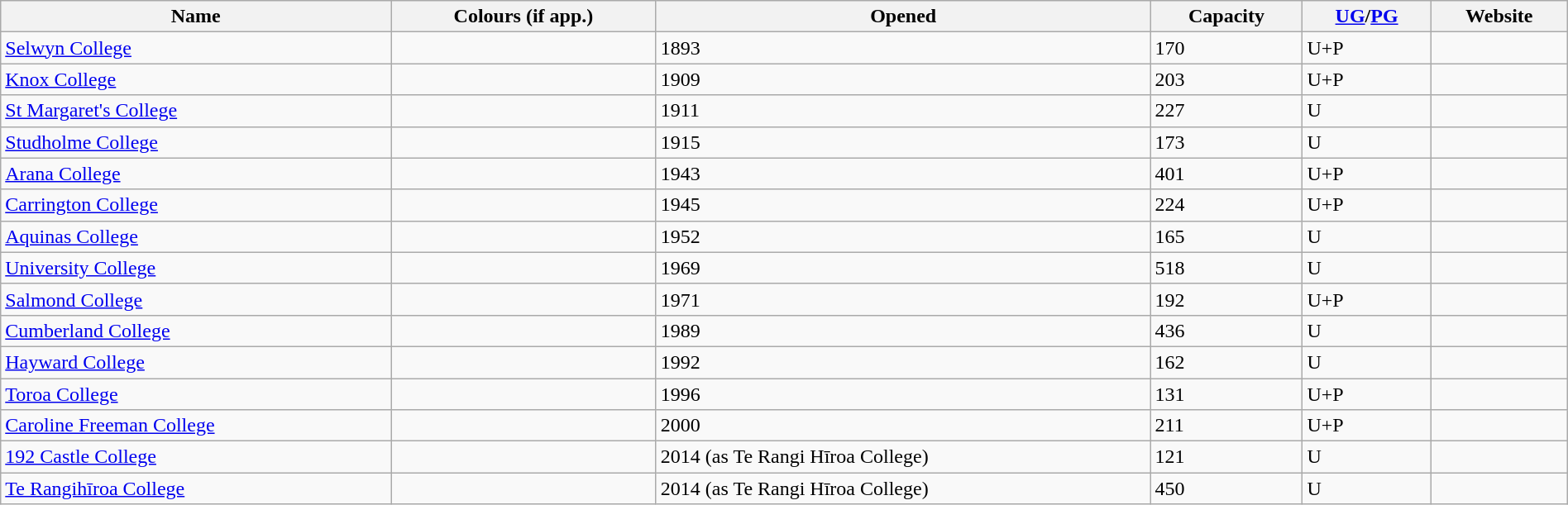<table class="wikitable sortable style="text-align:center" width=100%>
<tr>
<th>Name</th>
<th class="unsortable">Colours (if app.)</th>
<th>Opened</th>
<th>Capacity</th>
<th><a href='#'>UG</a>/<a href='#'>PG</a></th>
<th>Website</th>
</tr>
<tr>
<td> <a href='#'>Selwyn College</a></td>
<td></td>
<td>1893</td>
<td>170</td>
<td>U+P</td>
<td></td>
</tr>
<tr>
<td> <a href='#'>Knox College</a></td>
<td></td>
<td>1909</td>
<td>203</td>
<td>U+P</td>
<td></td>
</tr>
<tr>
<td> <a href='#'>St Margaret's College</a></td>
<td></td>
<td>1911</td>
<td>227</td>
<td>U</td>
<td></td>
</tr>
<tr>
<td> <a href='#'>Studholme College</a></td>
<td></td>
<td>1915</td>
<td>173</td>
<td>U</td>
<td></td>
</tr>
<tr>
<td> <a href='#'>Arana College</a></td>
<td></td>
<td>1943</td>
<td>401</td>
<td>U+P</td>
<td></td>
</tr>
<tr>
<td> <a href='#'>Carrington College</a></td>
<td></td>
<td>1945</td>
<td>224</td>
<td>U+P</td>
<td></td>
</tr>
<tr>
<td> <a href='#'>Aquinas College</a></td>
<td><br></td>
<td>1952</td>
<td>165</td>
<td>U</td>
<td></td>
</tr>
<tr>
<td> <a href='#'>University College</a></td>
<td></td>
<td>1969</td>
<td>518</td>
<td>U</td>
<td></td>
</tr>
<tr>
<td> <a href='#'>Salmond College</a></td>
<td></td>
<td>1971</td>
<td>192</td>
<td>U+P</td>
<td></td>
</tr>
<tr>
<td> <a href='#'>Cumberland College</a></td>
<td></td>
<td>1989</td>
<td>436</td>
<td>U</td>
<td></td>
</tr>
<tr>
<td> <a href='#'>Hayward College</a></td>
<td></td>
<td>1992</td>
<td>162</td>
<td>U</td>
<td></td>
</tr>
<tr>
<td> <a href='#'>Toroa College</a></td>
<td></td>
<td>1996</td>
<td>131</td>
<td>U+P</td>
<td></td>
</tr>
<tr>
<td> <a href='#'>Caroline Freeman College</a></td>
<td></td>
<td>2000</td>
<td>211</td>
<td>U+P</td>
<td></td>
</tr>
<tr>
<td><a href='#'>192 Castle College</a></td>
<td></td>
<td>2014 (as Te Rangi Hīroa College)</td>
<td>121</td>
<td>U</td>
<td></td>
</tr>
<tr>
<td><a href='#'>Te Rangihīroa College</a></td>
<td></td>
<td>2014 (as Te Rangi Hīroa College)</td>
<td>450</td>
<td>U</td>
<td></td>
</tr>
</table>
